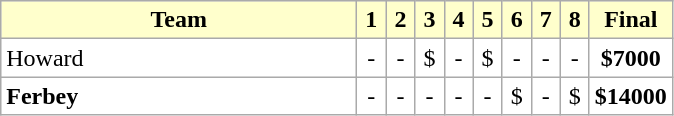<table class="wikitable">
<tr align=center bgcolor="#ffffcc">
<td width=12><strong>Team</strong></td>
<td width=12><strong>1</strong></td>
<td width=12><strong>2</strong></td>
<td width=12><strong>3</strong></td>
<td width=12><strong>4</strong></td>
<td width=12><strong>5</strong></td>
<td width=12><strong>6</strong></td>
<td width=12><strong>7</strong></td>
<td width=12><strong>8</strong></td>
<td><strong>Final</strong></td>
</tr>
<tr align=center bgcolor="FFFFFF">
<td align=left width=230 nowrap>Howard </td>
<td>-</td>
<td>-</td>
<td>$</td>
<td>-</td>
<td>$</td>
<td>-</td>
<td>-</td>
<td>-</td>
<td><strong>$7000</strong></td>
</tr>
<tr align=center bgcolor="FFFFFF">
<td align=left width=230 nowrap><strong>Ferbey</strong></td>
<td>-</td>
<td>-</td>
<td>-</td>
<td>-</td>
<td>-</td>
<td>$</td>
<td>-</td>
<td>$</td>
<td><strong>$14000</strong></td>
</tr>
</table>
